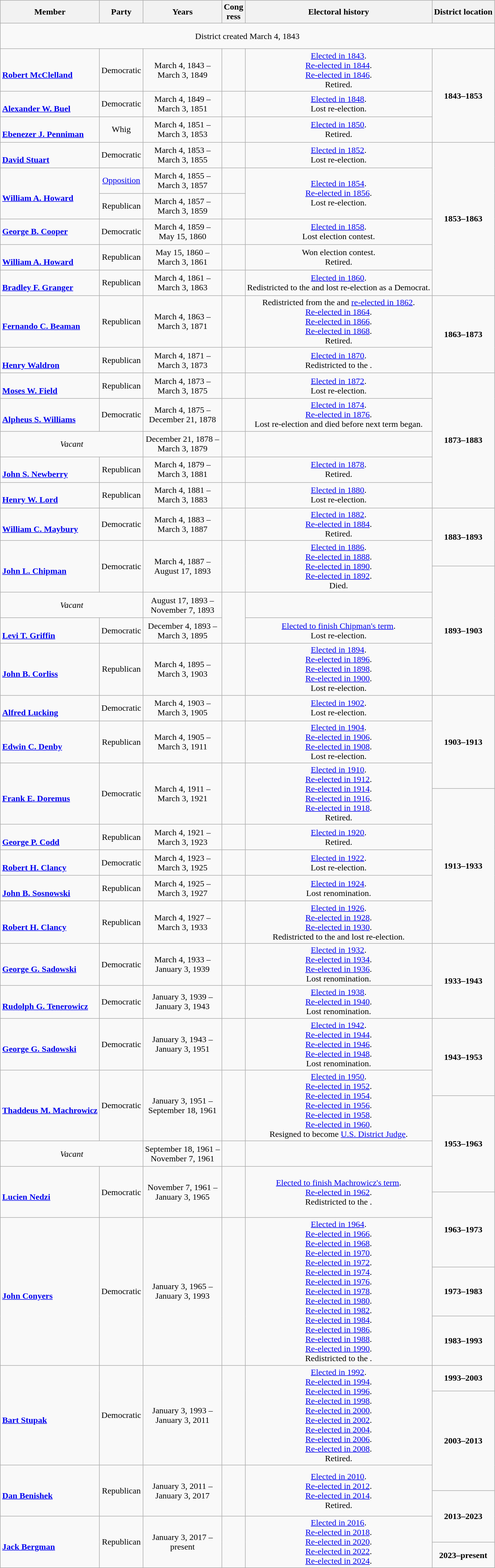<table class=wikitable style="text-align:center">
<tr>
<th>Member</th>
<th>Party</th>
<th>Years</th>
<th>Cong<br>ress</th>
<th>Electoral history</th>
<th>District location</th>
</tr>
<tr style="height:3em">
<td colspan=6>District created March 4, 1843</td>
</tr>
<tr style="height:3em">
<td align=left><br><strong><a href='#'>Robert McClelland</a></strong><br></td>
<td>Democratic</td>
<td nowrap>March 4, 1843 –<br>March 3, 1849</td>
<td></td>
<td><a href='#'>Elected in 1843</a>.<br><a href='#'>Re-elected in 1844</a>.<br><a href='#'>Re-elected in 1846</a>.<br>Retired.</td>
<td rowspan=3><strong>1843–1853</strong><br></td>
</tr>
<tr style="height:3em">
<td align=left><br><strong><a href='#'>Alexander W. Buel</a></strong><br></td>
<td>Democratic</td>
<td nowrap>March 4, 1849 –<br>March 3, 1851</td>
<td></td>
<td><a href='#'>Elected in 1848</a>.<br>Lost re-election.</td>
</tr>
<tr style="height:3em">
<td align=left><br><strong><a href='#'>Ebenezer J. Penniman</a></strong><br></td>
<td>Whig</td>
<td nowrap>March 4, 1851 –<br>March 3, 1853</td>
<td></td>
<td><a href='#'>Elected in 1850</a>.<br>Retired.</td>
</tr>
<tr style="height:3em">
<td align=left><br><strong><a href='#'>David Stuart</a></strong><br></td>
<td>Democratic</td>
<td nowrap>March 4, 1853 –<br>March 3, 1855</td>
<td></td>
<td><a href='#'>Elected in 1852</a>.<br>Lost re-election.</td>
<td rowspan=6><strong>1853–1863</strong><br></td>
</tr>
<tr style="height:3em">
<td rowspan=2 align=left><br><strong><a href='#'>William A. Howard</a></strong><br></td>
<td><a href='#'>Opposition</a></td>
<td nowrap>March 4, 1855 –<br>March 3, 1857</td>
<td></td>
<td rowspan=2><a href='#'>Elected in 1854</a>.<br><a href='#'>Re-elected in 1856</a>.<br>Lost re-election.</td>
</tr>
<tr style="height:3em">
<td>Republican</td>
<td nowrap>March 4, 1857 –<br>March 3, 1859</td>
<td></td>
</tr>
<tr style="height:3em">
<td align=left><strong><a href='#'>George B. Cooper</a></strong><br></td>
<td>Democratic</td>
<td nowrap>March 4, 1859 –<br>May 15, 1860</td>
<td></td>
<td><a href='#'>Elected in 1858</a>.<br>Lost election contest.</td>
</tr>
<tr style="height:3em">
<td align=left><br><strong><a href='#'>William A. Howard</a></strong><br></td>
<td>Republican</td>
<td nowrap>May 15, 1860 –<br>March 3, 1861</td>
<td></td>
<td>Won election contest.<br>Retired.</td>
</tr>
<tr style="height:3em">
<td align=left><br><strong><a href='#'>Bradley F. Granger</a></strong><br></td>
<td>Republican</td>
<td nowrap>March 4, 1861 –<br>March 3, 1863</td>
<td></td>
<td><a href='#'>Elected in 1860</a>.<br>Redistricted to the  and lost re-election as a Democrat.</td>
</tr>
<tr style="height:3em">
<td align=left><br><strong><a href='#'>Fernando C. Beaman</a></strong><br></td>
<td>Republican</td>
<td nowrap>March 4, 1863 –<br>March 3, 1871</td>
<td></td>
<td>Redistricted from the  and <a href='#'>re-elected in 1862</a>.<br><a href='#'>Re-elected in 1864</a>.<br><a href='#'>Re-elected in 1866</a>.<br><a href='#'>Re-elected in 1868</a>.<br>Retired.</td>
<td rowspan=2><strong>1863–1873</strong><br></td>
</tr>
<tr style="height:3em">
<td align=left><br><strong><a href='#'>Henry Waldron</a></strong><br></td>
<td>Republican</td>
<td nowrap>March 4, 1871 –<br>March 3, 1873</td>
<td></td>
<td><a href='#'>Elected in 1870</a>.<br>Redistricted to the .</td>
</tr>
<tr style="height:3em">
<td align=left><br><strong><a href='#'>Moses W. Field</a></strong><br></td>
<td>Republican</td>
<td nowrap>March 4, 1873 –<br>March 3, 1875</td>
<td></td>
<td><a href='#'>Elected in 1872</a>.<br>Lost re-election.</td>
<td rowspan=5><strong>1873–1883</strong><br></td>
</tr>
<tr style="height:3em">
<td align=left><br><strong><a href='#'>Alpheus S. Williams</a></strong><br></td>
<td>Democratic</td>
<td nowrap>March 4, 1875 –<br>December 21, 1878</td>
<td></td>
<td><a href='#'>Elected in 1874</a>.<br><a href='#'>Re-elected in 1876</a>.<br>Lost re-election and died before next term began.</td>
</tr>
<tr style="height:3em">
<td colspan=2><em>Vacant</em></td>
<td nowrap>December 21, 1878 –<br>March 3, 1879</td>
<td></td>
<td></td>
</tr>
<tr style="height:3em">
<td align=left><br><strong><a href='#'>John S. Newberry</a></strong><br></td>
<td>Republican</td>
<td nowrap>March 4, 1879 –<br>March 3, 1881</td>
<td></td>
<td><a href='#'>Elected in 1878</a>.<br>Retired.</td>
</tr>
<tr style="height:3em">
<td align=left><br><strong><a href='#'>Henry W. Lord</a></strong><br></td>
<td>Republican</td>
<td nowrap>March 4, 1881 –<br>March 3, 1883</td>
<td></td>
<td><a href='#'>Elected in 1880</a>.<br>Lost re-election.</td>
</tr>
<tr style="height:3em">
<td align=left><br><strong><a href='#'>William C. Maybury</a></strong><br></td>
<td>Democratic</td>
<td nowrap>March 4, 1883 –<br>March 3, 1887</td>
<td></td>
<td><a href='#'>Elected in 1882</a>.<br><a href='#'>Re-elected in 1884</a>.<br>Retired.</td>
<td rowspan=2><strong>1883–1893</strong><br></td>
</tr>
<tr style="height:3em">
<td rowspan=2 align=left><br><strong><a href='#'>John L. Chipman</a></strong><br></td>
<td rowspan=2 >Democratic</td>
<td rowspan=2 nowrap>March 4, 1887 –<br>August 17, 1893</td>
<td rowspan=2></td>
<td rowspan=2><a href='#'>Elected in 1886</a>.<br><a href='#'>Re-elected in 1888</a>.<br><a href='#'>Re-elected in 1890</a>.<br><a href='#'>Re-elected in 1892</a>.<br>Died.</td>
</tr>
<tr style="height:3em">
<td rowspan=4><strong>1893–1903</strong><br></td>
</tr>
<tr style="height:3em">
<td colspan=2><em>Vacant</em></td>
<td nowrap>August 17, 1893 –<br>November 7, 1893</td>
<td rowspan=2></td>
<td></td>
</tr>
<tr style="height:3em">
<td align=left><br><strong><a href='#'>Levi T. Griffin</a></strong><br></td>
<td>Democratic</td>
<td nowrap>December 4, 1893 –<br>March 3, 1895</td>
<td><a href='#'>Elected to finish Chipman's term</a>.<br>Lost re-election.</td>
</tr>
<tr style="height:3em">
<td align=left><br><strong><a href='#'>John B. Corliss</a></strong><br></td>
<td>Republican</td>
<td nowrap>March 4, 1895 –<br>March 3, 1903</td>
<td></td>
<td><a href='#'>Elected in 1894</a>.<br><a href='#'>Re-elected in 1896</a>.<br><a href='#'>Re-elected in 1898</a>.<br><a href='#'>Re-elected in 1900</a>.<br>Lost re-election.</td>
</tr>
<tr style="height:3em">
<td align=left><br><strong><a href='#'>Alfred Lucking</a></strong><br></td>
<td>Democratic</td>
<td nowrap>March 4, 1903 –<br>March 3, 1905</td>
<td></td>
<td><a href='#'>Elected in 1902</a>.<br>Lost re-election.</td>
<td rowspan=3><strong>1903–1913</strong><br></td>
</tr>
<tr style="height:3em">
<td align=left><br><strong><a href='#'>Edwin C. Denby</a></strong><br></td>
<td>Republican</td>
<td nowrap>March 4, 1905 –<br>March 3, 1911</td>
<td></td>
<td><a href='#'>Elected in 1904</a>.<br><a href='#'>Re-elected in 1906</a>.<br><a href='#'>Re-elected in 1908</a>.<br>Lost re-election.</td>
</tr>
<tr style="height:3em">
<td rowspan=2 align=left><br><strong><a href='#'>Frank E. Doremus</a></strong><br></td>
<td rowspan=2 >Democratic</td>
<td rowspan=2 nowrap>March 4, 1911 –<br>March 3, 1921</td>
<td rowspan=2></td>
<td rowspan=2><a href='#'>Elected in 1910</a>.<br><a href='#'>Re-elected in 1912</a>.<br><a href='#'>Re-elected in 1914</a>.<br><a href='#'>Re-elected in 1916</a>.<br><a href='#'>Re-elected in 1918</a>.<br>Retired.</td>
</tr>
<tr style="height:3em">
<td rowspan=5><strong>1913–1933</strong><br></td>
</tr>
<tr style="height:3em">
<td align=left><br><strong><a href='#'>George P. Codd</a></strong><br></td>
<td>Republican</td>
<td nowrap>March 4, 1921 –<br>March 3, 1923</td>
<td></td>
<td><a href='#'>Elected in 1920</a>.<br>Retired.</td>
</tr>
<tr style="height:3em">
<td align=left><br><strong><a href='#'>Robert H. Clancy</a></strong><br></td>
<td>Democratic</td>
<td nowrap>March 4, 1923 –<br>March 3, 1925</td>
<td></td>
<td><a href='#'>Elected in 1922</a>.<br>Lost re-election.</td>
</tr>
<tr style="height:3em">
<td align=left><br><strong><a href='#'>John B. Sosnowski</a></strong><br></td>
<td>Republican</td>
<td nowrap>March 4, 1925 –<br>March 3, 1927</td>
<td></td>
<td><a href='#'>Elected in 1924</a>.<br>Lost renomination.</td>
</tr>
<tr style="height:3em">
<td align=left><br><strong><a href='#'>Robert H. Clancy</a></strong><br></td>
<td>Republican</td>
<td nowrap>March 4, 1927 –<br>March 3, 1933</td>
<td></td>
<td><a href='#'>Elected in 1926</a>.<br><a href='#'>Re-elected in 1928</a>.<br><a href='#'>Re-elected in 1930</a>.<br>Redistricted to the  and lost re-election.</td>
</tr>
<tr style="height:3em">
<td align=left><br><strong><a href='#'>George G. Sadowski</a></strong><br></td>
<td>Democratic</td>
<td nowrap>March 4, 1933 –<br>January 3, 1939</td>
<td></td>
<td><a href='#'>Elected in 1932</a>.<br><a href='#'>Re-elected in 1934</a>.<br><a href='#'>Re-elected in 1936</a>.<br>Lost renomination.</td>
<td rowspan=2><strong>1933–1943</strong><br></td>
</tr>
<tr style="height:3em">
<td align=left><br><strong><a href='#'>Rudolph G. Tenerowicz</a></strong><br></td>
<td>Democratic</td>
<td nowrap>January 3, 1939 –<br>January 3, 1943</td>
<td></td>
<td><a href='#'>Elected in 1938</a>.<br><a href='#'>Re-elected in 1940</a>.<br>Lost renomination.</td>
</tr>
<tr style="height:3em">
<td align=left><br><strong><a href='#'>George G. Sadowski</a></strong><br></td>
<td>Democratic</td>
<td nowrap>January 3, 1943 –<br>January 3, 1951</td>
<td></td>
<td><a href='#'>Elected in 1942</a>.<br><a href='#'>Re-elected in 1944</a>.<br><a href='#'>Re-elected in 1946</a>.<br><a href='#'>Re-elected in 1948</a>.<br>Lost renomination.</td>
<td rowspan=2><strong>1943–1953</strong><br></td>
</tr>
<tr style="height:3em">
<td rowspan=2 align=left><br><strong><a href='#'>Thaddeus M. Machrowicz</a></strong><br></td>
<td rowspan=2 >Democratic</td>
<td rowspan=2 nowrap>January 3, 1951 –<br>September 18, 1961</td>
<td rowspan=2></td>
<td rowspan=2><a href='#'>Elected in 1950</a>.<br><a href='#'>Re-elected in 1952</a>.<br><a href='#'>Re-elected in 1954</a>.<br><a href='#'>Re-elected in 1956</a>.<br><a href='#'>Re-elected in 1958</a>.<br><a href='#'>Re-elected in 1960</a>.<br>Resigned to become <a href='#'>U.S. District Judge</a>.</td>
</tr>
<tr style="height:3em">
<td rowspan=3><strong>1953–1963</strong><br></td>
</tr>
<tr style="height:3em">
<td colspan=2><em>Vacant</em></td>
<td nowrap>September 18, 1961 –<br>November 7, 1961</td>
<td></td>
<td></td>
</tr>
<tr style="height:3em">
<td rowspan=2 align=left><br><strong><a href='#'>Lucien Nedzi</a></strong><br></td>
<td rowspan=2 >Democratic</td>
<td rowspan=2 nowrap>November 7, 1961 –<br>January 3, 1965</td>
<td rowspan=2></td>
<td rowspan=2><a href='#'>Elected to finish Machrowicz's term</a>.<br><a href='#'>Re-elected in 1962</a>.<br>Redistricted to the .</td>
</tr>
<tr style="height:3em">
<td rowspan=2><strong>1963–1973</strong><br></td>
</tr>
<tr style="height:3em">
<td rowspan=3 align=left><br><strong><a href='#'>John Conyers</a></strong><br></td>
<td rowspan=3 >Democratic</td>
<td rowspan=3 nowrap>January 3, 1965 –<br>January 3, 1993</td>
<td rowspan=3></td>
<td rowspan=3><a href='#'>Elected in 1964</a>.<br><a href='#'>Re-elected in 1966</a>.<br><a href='#'>Re-elected in 1968</a>.<br><a href='#'>Re-elected in 1970</a>.<br><a href='#'>Re-elected in 1972</a>.<br><a href='#'>Re-elected in 1974</a>.<br><a href='#'>Re-elected in 1976</a>.<br><a href='#'>Re-elected in 1978</a>.<br><a href='#'>Re-elected in 1980</a>.<br><a href='#'>Re-elected in 1982</a>.<br><a href='#'>Re-elected in 1984</a>.<br><a href='#'>Re-elected in 1986</a>.<br><a href='#'>Re-elected in 1988</a>.<br><a href='#'>Re-elected in 1990</a>.<br>Redistricted to the .</td>
</tr>
<tr style="height:3em">
<td><strong>1973–1983</strong><br></td>
</tr>
<tr style="height:3em">
<td><strong>1983–1993</strong><br></td>
</tr>
<tr style="height:3em">
<td rowspan=2 align=left><br><strong><a href='#'>Bart Stupak</a></strong><br></td>
<td rowspan=2 >Democratic</td>
<td rowspan=2 nowrap>January 3, 1993 –<br>January 3, 2011</td>
<td rowspan=2></td>
<td rowspan=2><a href='#'>Elected in 1992</a>.<br><a href='#'>Re-elected in 1994</a>.<br><a href='#'>Re-elected in 1996</a>.<br><a href='#'>Re-elected in 1998</a>.<br><a href='#'>Re-elected in 2000</a>.<br><a href='#'>Re-elected in 2002</a>.<br><a href='#'>Re-elected in 2004</a>.<br><a href='#'>Re-elected in 2006</a>.<br><a href='#'>Re-elected in 2008</a>.<br>Retired.</td>
<td><strong>1993–2003</strong><br></td>
</tr>
<tr style="height:3em">
<td rowspan=2><strong>2003–2013</strong><br></td>
</tr>
<tr style="height:3em">
<td rowspan=2 align=left><br><strong><a href='#'>Dan Benishek</a></strong><br></td>
<td rowspan=2 >Republican</td>
<td rowspan=2 nowrap>January 3, 2011 –<br>January 3, 2017</td>
<td rowspan=2></td>
<td rowspan=2><a href='#'>Elected in 2010</a>.<br><a href='#'>Re-elected in 2012</a>.<br><a href='#'>Re-elected in 2014</a>.<br>Retired.</td>
</tr>
<tr style="height:3em">
<td rowspan=2><strong>2013–2023</strong><br></td>
</tr>
<tr style="height:3em">
<td rowspan=2 align=left><br><strong><a href='#'>Jack Bergman</a></strong><br></td>
<td rowspan=2 >Republican</td>
<td rowspan=2 nowrap>January 3, 2017 –<br>present</td>
<td rowspan=2></td>
<td rowspan=2><a href='#'>Elected in 2016</a>.<br><a href='#'>Re-elected in 2018</a>.<br><a href='#'>Re-elected in 2020</a>.<br><a href='#'>Re-elected in 2022</a>.<br><a href='#'>Re-elected in 2024</a>.</td>
</tr>
<tr style="height:3em">
<td><strong>2023–present</strong><br></td>
</tr>
</table>
